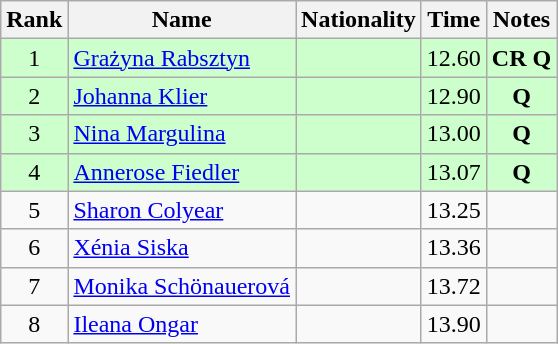<table class="wikitable sortable" style="text-align:center">
<tr>
<th>Rank</th>
<th>Name</th>
<th>Nationality</th>
<th>Time</th>
<th>Notes</th>
</tr>
<tr bgcolor=ccffcc>
<td>1</td>
<td align=left><a href='#'>Grażyna Rabsztyn</a></td>
<td align=left></td>
<td>12.60</td>
<td><strong>CR Q</strong></td>
</tr>
<tr bgcolor=ccffcc>
<td>2</td>
<td align=left><a href='#'>Johanna Klier</a></td>
<td align=left></td>
<td>12.90</td>
<td><strong>Q</strong></td>
</tr>
<tr bgcolor=ccffcc>
<td>3</td>
<td align=left><a href='#'>Nina Margulina</a></td>
<td align=left></td>
<td>13.00</td>
<td><strong>Q</strong></td>
</tr>
<tr bgcolor=ccffcc>
<td>4</td>
<td align=left><a href='#'>Annerose Fiedler</a></td>
<td align=left></td>
<td>13.07</td>
<td><strong>Q</strong></td>
</tr>
<tr>
<td>5</td>
<td align=left><a href='#'>Sharon Colyear</a></td>
<td align=left></td>
<td>13.25</td>
<td></td>
</tr>
<tr>
<td>6</td>
<td align=left><a href='#'>Xénia Siska</a></td>
<td align=left></td>
<td>13.36</td>
<td></td>
</tr>
<tr>
<td>7</td>
<td align=left><a href='#'>Monika Schönauerová</a></td>
<td align=left></td>
<td>13.72</td>
<td></td>
</tr>
<tr>
<td>8</td>
<td align=left><a href='#'>Ileana Ongar</a></td>
<td align=left></td>
<td>13.90</td>
<td></td>
</tr>
</table>
